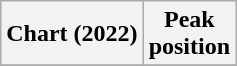<table class="wikitable plainrowheaders" style="text-align:center">
<tr>
<th scope="col">Chart (2022)</th>
<th scope="col">Peak<br>position</th>
</tr>
<tr>
</tr>
</table>
